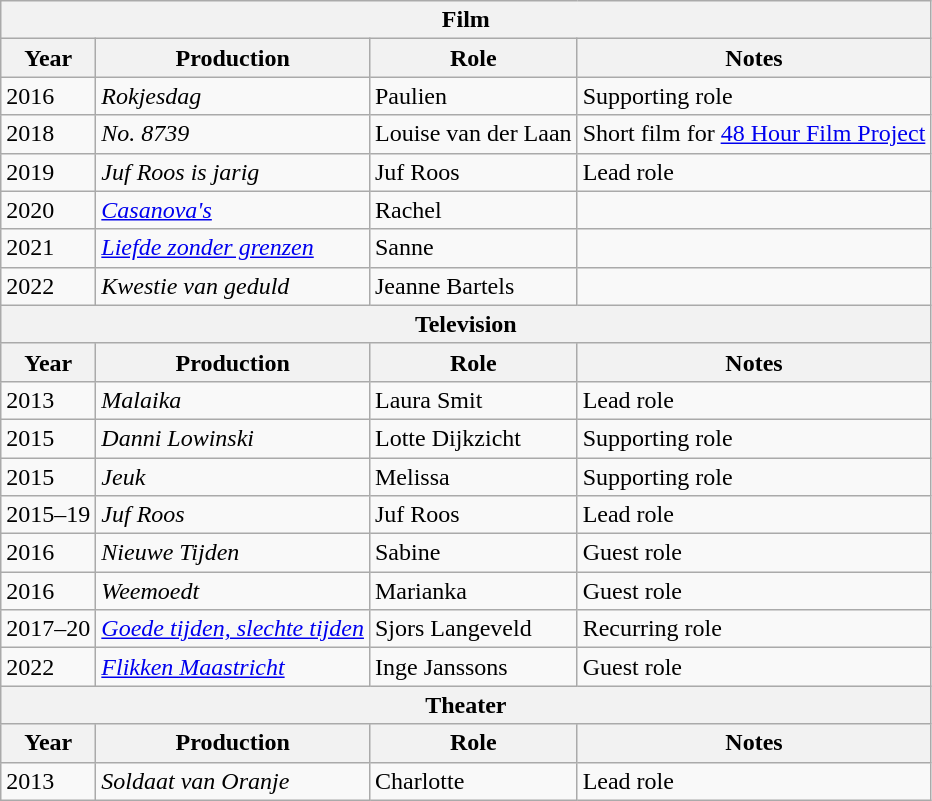<table class="wikitable">
<tr>
<th colspan="4">Film</th>
</tr>
<tr>
<th>Year</th>
<th>Production</th>
<th>Role</th>
<th>Notes</th>
</tr>
<tr>
<td>2016</td>
<td><em>Rokjesdag</em></td>
<td>Paulien</td>
<td>Supporting role</td>
</tr>
<tr>
<td>2018</td>
<td><em>No. 8739</em></td>
<td>Louise van der Laan</td>
<td>Short film for <a href='#'>48 Hour Film Project</a></td>
</tr>
<tr>
<td>2019</td>
<td><em>Juf Roos is jarig</em></td>
<td>Juf Roos</td>
<td>Lead role</td>
</tr>
<tr>
<td>2020</td>
<td><em><a href='#'>Casanova's</a></em></td>
<td>Rachel</td>
<td></td>
</tr>
<tr>
<td>2021</td>
<td><em><a href='#'>Liefde zonder grenzen</a></em></td>
<td>Sanne</td>
<td></td>
</tr>
<tr>
<td>2022</td>
<td><em>Kwestie van geduld</em></td>
<td>Jeanne Bartels</td>
<td></td>
</tr>
<tr>
<th colspan="4">Television</th>
</tr>
<tr>
<th>Year</th>
<th>Production</th>
<th>Role</th>
<th>Notes</th>
</tr>
<tr>
<td>2013</td>
<td><em>Malaika</em></td>
<td>Laura Smit</td>
<td>Lead role</td>
</tr>
<tr>
<td>2015</td>
<td><em>Danni Lowinski</em></td>
<td>Lotte Dijkzicht</td>
<td>Supporting role</td>
</tr>
<tr>
<td>2015</td>
<td><em>Jeuk</em></td>
<td>Melissa</td>
<td>Supporting role</td>
</tr>
<tr>
<td>2015–19</td>
<td><em>Juf Roos</em></td>
<td>Juf Roos</td>
<td>Lead role</td>
</tr>
<tr>
<td>2016</td>
<td><em>Nieuwe Tijden</em></td>
<td>Sabine</td>
<td>Guest role</td>
</tr>
<tr>
<td>2016</td>
<td><em>Weemoedt</em></td>
<td>Marianka</td>
<td>Guest role</td>
</tr>
<tr>
<td>2017–20</td>
<td><em><a href='#'>Goede tijden, slechte tijden</a></em></td>
<td>Sjors Langeveld</td>
<td>Recurring role</td>
</tr>
<tr>
<td>2022</td>
<td><em><a href='#'>Flikken Maastricht</a></em></td>
<td>Inge Janssons</td>
<td>Guest role</td>
</tr>
<tr>
<th colspan="4">Theater</th>
</tr>
<tr>
<th>Year</th>
<th>Production</th>
<th>Role</th>
<th>Notes</th>
</tr>
<tr>
<td>2013</td>
<td><em>Soldaat van Oranje</em></td>
<td>Charlotte</td>
<td>Lead role</td>
</tr>
</table>
